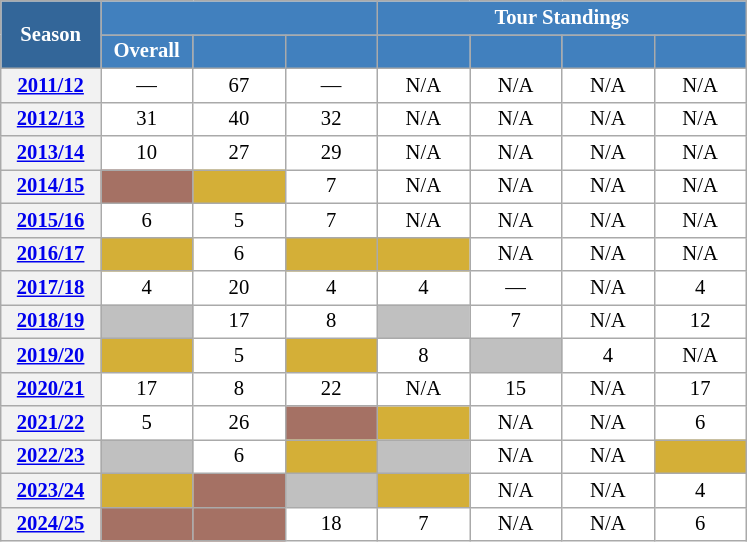<table class="wikitable" style="font-size:86%; text-align:center; border:grey solid 1px; border-collapse:collapse; background:#ffffff;">
<tr>
<th style="background-color:#369; color:white; width:60px;" rowspan="2"> Season </th>
<th style="background-color:#4180be; color:white;" colspan="3"></th>
<th style="background-color:#4180be; color:white;" colspan="4">Tour Standings</th>
</tr>
<tr>
<th style="background-color:#4180be; color:white; width:55px;">Overall</th>
<th style="background-color:#4180be; color:white; width:55px;"></th>
<th style="background-color:#4180be; color:white; width:55px;"></th>
<th style="background-color:#4180be; color:white; width:55px;"></th>
<th style="background-color:#4180be; color:white; width:55px;"></th>
<th style="background-color:#4180be; color:white; width:55px;"></th>
<th style="background-color:#4180be; color:white; width:55px;"></th>
</tr>
<tr>
<th scope=row align=center><a href='#'>2011/12</a></th>
<td align=center>—</td>
<td align=center>67</td>
<td align=center>—</td>
<td align=center>N/A</td>
<td align=center>N/A</td>
<td align=center>N/A</td>
<td align=center>N/A</td>
</tr>
<tr>
<th scope=row align=center><a href='#'>2012/13</a></th>
<td align=center>31</td>
<td align=center>40</td>
<td align=center>32</td>
<td align=center>N/A</td>
<td align=center>N/A</td>
<td align=center>N/A</td>
<td align=center>N/A</td>
</tr>
<tr>
<th scope=row align=center><a href='#'>2013/14</a></th>
<td align=center>10</td>
<td align=center>27</td>
<td align=center>29</td>
<td align=center>N/A</td>
<td align=center>N/A</td>
<td align=center>N/A</td>
<td align=center>N/A</td>
</tr>
<tr>
<th scope=row align=center><a href='#'>2014/15</a></th>
<td align=center bgcolor=#A57164></td>
<td align=center bgcolor=#D4AF37></td>
<td align=center>7</td>
<td align=center>N/A</td>
<td align=center>N/A</td>
<td align=center>N/A</td>
<td align=center>N/A</td>
</tr>
<tr>
<th scope=row align=center><a href='#'>2015/16</a></th>
<td align=center>6</td>
<td align=center>5</td>
<td align=center>7</td>
<td align=center>N/A</td>
<td align=center>N/A</td>
<td align=center>N/A</td>
<td align=center>N/A</td>
</tr>
<tr>
<th scope=row align=center><a href='#'>2016/17</a></th>
<td align=center bgcolor=#D4AF37></td>
<td align=center>6</td>
<td align=center bgcolor=#D4AF37></td>
<td align=center bgcolor=#D4AF37></td>
<td align=center>N/A</td>
<td align=center>N/A</td>
<td align=center>N/A</td>
</tr>
<tr>
<th scope=row align=center><a href='#'>2017/18</a></th>
<td align=center>4</td>
<td align="center">20</td>
<td align=center>4</td>
<td align=center>4</td>
<td align=center>—</td>
<td align=center>N/A</td>
<td align=center>4</td>
</tr>
<tr>
<th scope=row align=center><a href='#'>2018/19</a></th>
<td align=center bgcolor=silver></td>
<td align=center>17</td>
<td align=center>8</td>
<td align=center bgcolor=silver></td>
<td align=center>7</td>
<td align=center>N/A</td>
<td align=center>12</td>
</tr>
<tr>
<th scope=row align=center><a href='#'>2019/20</a></th>
<td align=center bgcolor=#D4AF37></td>
<td align=center>5</td>
<td align=center bgcolor=#D4AF37></td>
<td align=center>8</td>
<td align=center bgcolor=silver></td>
<td align=center>4</td>
<td align=center>N/A</td>
</tr>
<tr>
<th scope=row align=center><a href='#'>2020/21</a></th>
<td align=center>17</td>
<td align=center>8</td>
<td align=center>22</td>
<td align=center>N/A</td>
<td align=center>15</td>
<td align=center>N/A</td>
<td align=center>17</td>
</tr>
<tr>
<th scope=row align=center><a href='#'>2021/22</a></th>
<td align=center>5</td>
<td align=center>26</td>
<td align=center bgcolor=#A57164></td>
<td align=center bgcolor=#D4AF37></td>
<td align=center>N/A</td>
<td align=center>N/A</td>
<td align=center>6</td>
</tr>
<tr>
<th scope=row align=center><a href='#'>2022/23</a></th>
<td align=center bgcolor=silver></td>
<td align=center>6</td>
<td align=center bgcolor=#D4AF37></td>
<td align=center bgcolor=silver></td>
<td align=center>N/A</td>
<td align=center>N/A</td>
<td align=center bgcolor=#D4AF37></td>
</tr>
<tr>
<th scope=row align=center><a href='#'>2023/24</a></th>
<td align=center bgcolor=#D4AF37></td>
<td align=center bgcolor=#A57164></td>
<td align=center bgcolor=silver></td>
<td align=center bgcolor=#D4AF37></td>
<td align=center>N/A</td>
<td align=center>N/A</td>
<td align=center>4</td>
</tr>
<tr>
<th scope=row align=center><a href='#'>2024/25</a></th>
<td align=center bgcolor=#A57164></td>
<td align=center bgcolor=#A57164></td>
<td align=center>18</td>
<td align=center>7</td>
<td align=center>N/A</td>
<td align=center>N/A</td>
<td align=center>6</td>
</tr>
</table>
